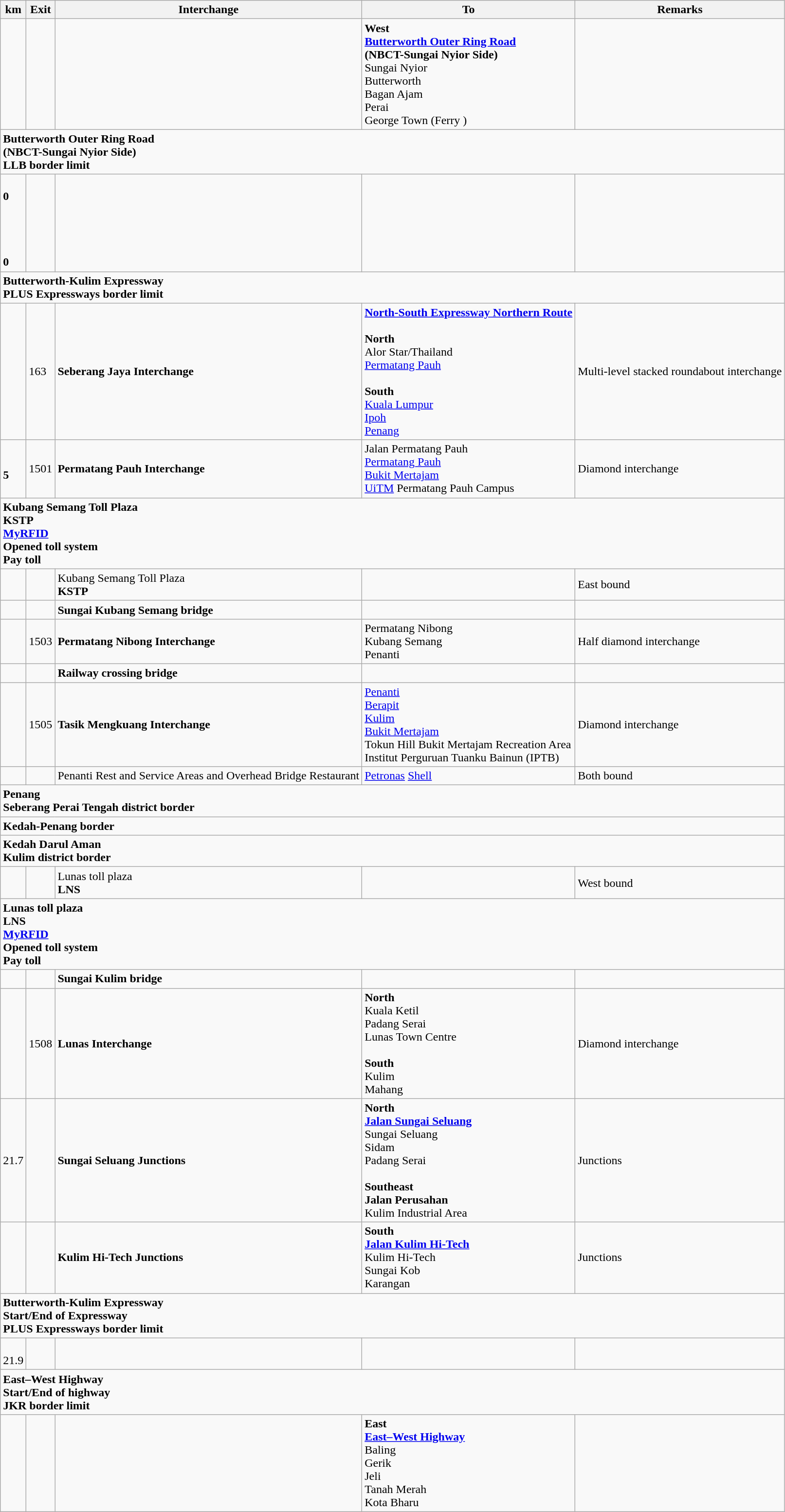<table class=wikitable>
<tr>
<th>km</th>
<th>Exit</th>
<th>Interchange</th>
<th>To</th>
<th>Remarks</th>
</tr>
<tr>
<td></td>
<td></td>
<td></td>
<td><strong>West</strong><br>   <strong><a href='#'>Butterworth Outer Ring Road</a></strong><br><strong>(NBCT-Sungai Nyior Side)</strong><br>Sungai Nyior<br>Butterworth<br>Bagan Ajam<br>Perai<br>George Town (Ferry )</td>
<td></td>
</tr>
<tr>
<td style="width:600px" colspan="6" style="text-align:center; background:green;"><strong><span>   Butterworth Outer Ring Road<br>(NBCT-Sungai Nyior Side)<br>LLB border limit</span></strong></td>
</tr>
<tr>
<td><br><strong>0</strong><br><br><br><br><br><strong>0</strong></td>
<td></td>
<td></td>
<td></td>
<td></td>
</tr>
<tr>
<td style="width:600px" colspan="6" style="text-align:center; background:green;"><strong><span>   Butterworth-Kulim Expressway<br>PLUS Expressways border limit</span></strong></td>
</tr>
<tr>
<td></td>
<td>163</td>
<td><strong>Seberang Jaya Interchange</strong></td>
<td>  <strong><a href='#'>North-South Expressway Northern Route</a></strong><br><br><strong>North</strong><br>Alor Star/Thailand<br><a href='#'>Permatang Pauh</a><br><br><strong>South</strong><br><a href='#'>Kuala Lumpur</a><br><a href='#'>Ipoh</a><br><a href='#'>Penang</a> </td>
<td>Multi-level stacked roundabout interchange</td>
</tr>
<tr>
<td><br><strong>5</strong></td>
<td>1501</td>
<td><strong>Permatang Pauh Interchange</strong></td>
<td> Jalan Permatang Pauh<br><a href='#'>Permatang Pauh</a><br><a href='#'>Bukit Mertajam</a><br><a href='#'>UiTM</a> Permatang Pauh Campus</td>
<td>Diamond interchange</td>
</tr>
<tr>
<td style="width:600px" colspan="6" style="text-align:center; background:green;"><strong><span>Kubang Semang Toll Plaza<br>KSTP<br>   <a href='#'><span>My</span><span>RFID</span></a>   <br>Opened toll system<br>Pay toll</span></strong></td>
</tr>
<tr>
<td></td>
<td></td>
<td> Kubang Semang Toll Plaza<br><strong>KSTP</strong></td>
<td></td>
<td>East bound</td>
</tr>
<tr>
<td></td>
<td></td>
<td><strong>Sungai Kubang Semang bridge</strong></td>
<td></td>
<td></td>
</tr>
<tr>
<td></td>
<td>1503</td>
<td><strong>Permatang Nibong Interchange</strong></td>
<td> Permatang Nibong<br> Kubang Semang<br> Penanti</td>
<td>Half diamond interchange</td>
</tr>
<tr>
<td></td>
<td></td>
<td><strong>Railway crossing bridge</strong></td>
<td></td>
<td></td>
</tr>
<tr>
<td></td>
<td>1505</td>
<td><strong>Tasik Mengkuang Interchange</strong></td>
<td> <a href='#'>Penanti</a><br> <a href='#'>Berapit</a><br> <a href='#'>Kulim</a><br> <a href='#'>Bukit Mertajam</a><br>Tokun Hill Bukit Mertajam Recreation Area <br>Institut Perguruan Tuanku Bainun (IPTB) </td>
<td>Diamond interchange</td>
</tr>
<tr>
<td></td>
<td></td>
<td> Penanti Rest and Service Areas and Overhead Bridge Restaurant</td>
<td>        <a href='#'>Petronas</a> <a href='#'>Shell</a></td>
<td>Both bound</td>
</tr>
<tr>
<td style="width:600px" colspan="6" style="text-align:center; background:green;"><strong><span>Penang<br>Seberang Perai Tengah district border</span></strong></td>
</tr>
<tr>
<td style="width:600px" colspan="6" style="text-align:center; background:yellow;"><strong><span>Kedah-Penang border</span></strong></td>
</tr>
<tr>
<td style="width:600px" colspan="6" style="text-align:center; background:green;"><strong><span>Kedah Darul Aman<br>Kulim district border</span></strong></td>
</tr>
<tr>
<td></td>
<td></td>
<td> Lunas toll plaza<br><strong>LNS</strong></td>
<td></td>
<td>West bound</td>
</tr>
<tr>
<td style="width:600px" colspan="6" style="text-align:center; background:green;"><strong><span>Lunas toll plaza<br>LNS<br>   <a href='#'><span>My</span><span>RFID</span></a>   <br>Opened toll system<br>Pay toll</span></strong></td>
</tr>
<tr>
<td></td>
<td></td>
<td><strong>Sungai Kulim bridge</strong></td>
<td></td>
<td></td>
</tr>
<tr>
<td></td>
<td>1508</td>
<td><strong>Lunas Interchange</strong></td>
<td><strong>North</strong><br> Kuala Ketil<br> Padang Serai<br> Lunas Town Centre<br><br><strong>South</strong><br> Kulim<br> Mahang</td>
<td>Diamond interchange</td>
</tr>
<tr>
<td>21.7</td>
<td></td>
<td><strong>Sungai Seluang Junctions</strong></td>
<td><strong>North</strong><br> <strong><a href='#'>Jalan Sungai Seluang</a></strong><br> Sungai Seluang<br> Sidam<br> Padang Serai<br><br><strong>Southeast</strong><br><strong>Jalan Perusahan</strong><br>Kulim Industrial Area</td>
<td>Junctions</td>
</tr>
<tr>
<td></td>
<td></td>
<td><strong>Kulim Hi-Tech Junctions</strong></td>
<td><strong>South</strong><br> <strong><a href='#'>Jalan Kulim Hi-Tech</a></strong><br>Kulim Hi-Tech<br>Sungai Kob<br>Karangan</td>
<td>Junctions</td>
</tr>
<tr>
<td style="width:600px" colspan="6" style="text-align:center; background:green;"><strong><span>   Butterworth-Kulim Expressway<br>Start/End of Expressway<br>PLUS Expressways border limit</span></strong></td>
</tr>
<tr>
<td><br>21.9</td>
<td></td>
<td></td>
<td></td>
<td></td>
</tr>
<tr>
<td style="width:600px" colspan="6" style="text-align:center; background:blue;"><strong><span>  East–West Highway<br>Start/End of highway<br>JKR border limit</span></strong></td>
</tr>
<tr>
<td></td>
<td></td>
<td></td>
<td><strong>East</strong><br>  <strong><a href='#'>East–West Highway</a></strong><br> Baling<br>  Gerik<br>  Jeli<br>  Tanah Merah<br> Kota Bharu</td>
<td></td>
</tr>
</table>
